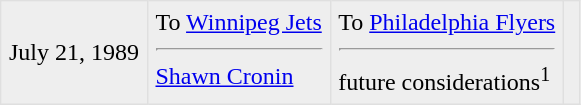<table border=1 style="border-collapse:collapse" bordercolor="#DFDFDF"  cellpadding="5">
<tr bgcolor="#eeeeee">
<td>July 21, 1989</td>
<td valign="top">To <a href='#'>Winnipeg Jets</a><hr><a href='#'>Shawn Cronin</a></td>
<td valign="top">To <a href='#'>Philadelphia Flyers</a><hr>future considerations<sup>1</sup></td>
<td></td>
</tr>
</table>
